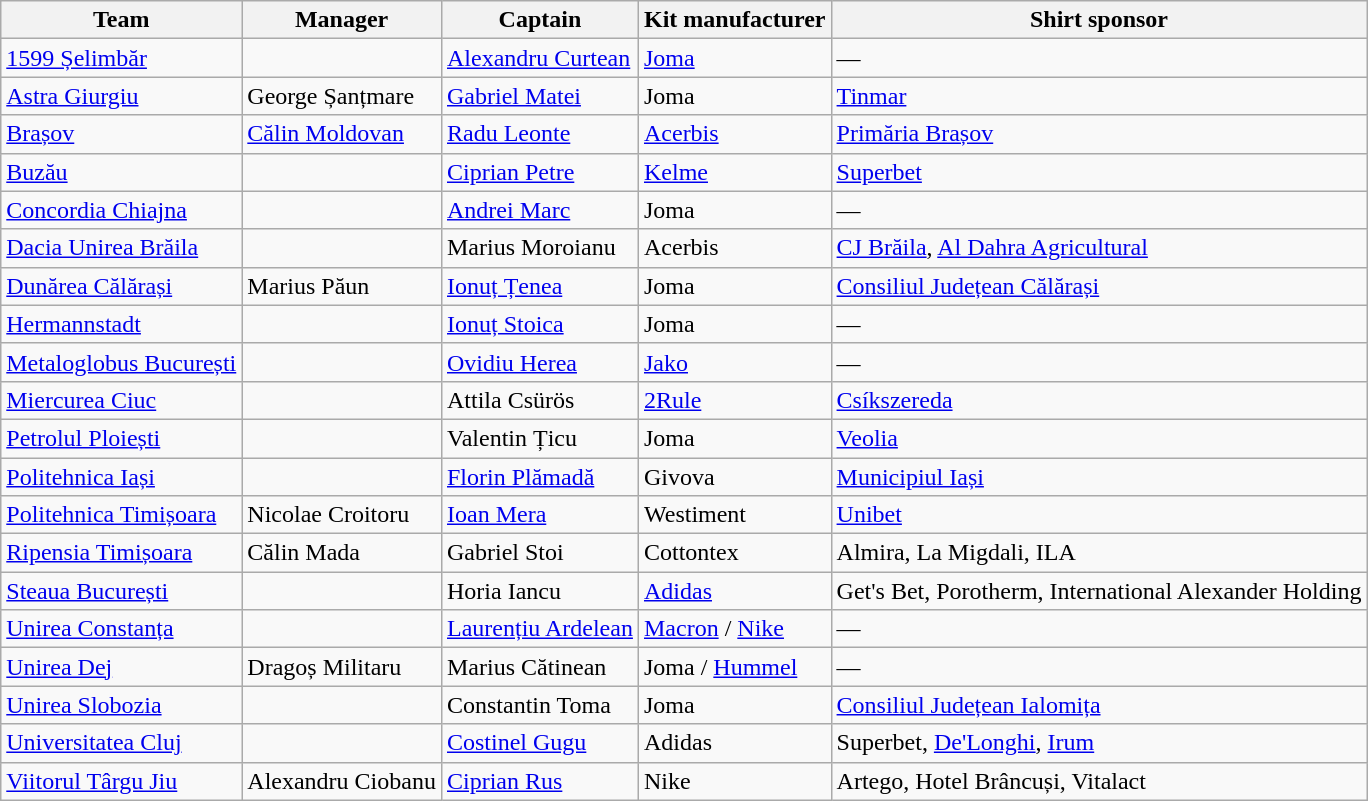<table class="wikitable sortable" style="text-align: left;">
<tr>
<th>Team</th>
<th>Manager</th>
<th>Captain</th>
<th>Kit manufacturer</th>
<th>Shirt sponsor</th>
</tr>
<tr>
<td><a href='#'>1599 Șelimbăr</a></td>
<td> </td>
<td> <a href='#'>Alexandru Curtean</a></td>
<td><a href='#'>Joma</a></td>
<td>—</td>
</tr>
<tr>
<td><a href='#'>Astra Giurgiu</a></td>
<td> George Șanțmare</td>
<td> <a href='#'>Gabriel Matei</a></td>
<td>Joma</td>
<td><a href='#'>Tinmar</a></td>
</tr>
<tr>
<td><a href='#'>Brașov</a></td>
<td> <a href='#'>Călin Moldovan</a></td>
<td> <a href='#'>Radu Leonte</a></td>
<td><a href='#'>Acerbis</a></td>
<td><a href='#'>Primăria Brașov</a></td>
</tr>
<tr>
<td><a href='#'>Buzău</a></td>
<td> </td>
<td> <a href='#'>Ciprian Petre</a></td>
<td><a href='#'>Kelme</a></td>
<td><a href='#'>Superbet</a></td>
</tr>
<tr>
<td><a href='#'>Concordia Chiajna</a></td>
<td> </td>
<td> <a href='#'>Andrei Marc</a></td>
<td>Joma</td>
<td>—</td>
</tr>
<tr>
<td><a href='#'>Dacia Unirea Brăila</a></td>
<td> </td>
<td> Marius Moroianu</td>
<td>Acerbis</td>
<td><a href='#'>CJ Brăila</a>, <a href='#'>Al Dahra Agricultural</a></td>
</tr>
<tr>
<td><a href='#'>Dunărea Călărași</a></td>
<td> Marius Păun</td>
<td> <a href='#'>Ionuț Țenea</a></td>
<td>Joma</td>
<td><a href='#'>Consiliul Județean Călărași</a></td>
</tr>
<tr>
<td><a href='#'>Hermannstadt</a></td>
<td> </td>
<td> <a href='#'>Ionuț Stoica</a></td>
<td>Joma</td>
<td>—</td>
</tr>
<tr>
<td><a href='#'>Metaloglobus București</a></td>
<td> </td>
<td> <a href='#'>Ovidiu Herea</a></td>
<td><a href='#'>Jako</a></td>
<td>—</td>
</tr>
<tr>
<td><a href='#'>Miercurea Ciuc</a></td>
<td> </td>
<td> Attila Csürös</td>
<td><a href='#'>2Rule</a></td>
<td><a href='#'>Csíkszereda</a></td>
</tr>
<tr>
<td><a href='#'>Petrolul Ploiești</a></td>
<td> </td>
<td> Valentin Țicu</td>
<td>Joma</td>
<td><a href='#'>Veolia</a></td>
</tr>
<tr>
<td><a href='#'>Politehnica Iași</a></td>
<td> </td>
<td> <a href='#'>Florin Plămadă</a></td>
<td>Givova</td>
<td><a href='#'>Municipiul Iași</a></td>
</tr>
<tr>
<td><a href='#'>Politehnica Timișoara</a></td>
<td> Nicolae Croitoru</td>
<td> <a href='#'>Ioan Mera</a></td>
<td>Westiment</td>
<td><a href='#'>Unibet</a></td>
</tr>
<tr>
<td><a href='#'>Ripensia Timișoara</a></td>
<td> Călin Mada</td>
<td> Gabriel Stoi</td>
<td>Cottontex</td>
<td>Almira, La Migdali, ILA</td>
</tr>
<tr>
<td><a href='#'>Steaua București</a></td>
<td> </td>
<td> Horia Iancu</td>
<td><a href='#'>Adidas</a></td>
<td>Get's Bet, Porotherm, International Alexander Holding</td>
</tr>
<tr>
<td><a href='#'>Unirea Constanța</a></td>
<td> </td>
<td> <a href='#'>Laurențiu Ardelean</a></td>
<td><a href='#'>Macron</a> / <a href='#'>Nike</a></td>
<td>—</td>
</tr>
<tr>
<td><a href='#'>Unirea Dej</a></td>
<td> Dragoș Militaru</td>
<td> Marius Cătinean</td>
<td>Joma / <a href='#'>Hummel</a></td>
<td>—</td>
</tr>
<tr>
<td><a href='#'>Unirea Slobozia</a></td>
<td> </td>
<td> Constantin Toma</td>
<td>Joma</td>
<td><a href='#'>Consiliul Județean Ialomița</a></td>
</tr>
<tr>
<td><a href='#'>Universitatea Cluj</a></td>
<td> </td>
<td> <a href='#'>Costinel Gugu</a></td>
<td>Adidas</td>
<td>Superbet, <a href='#'>De'Longhi</a>, <a href='#'>Irum</a></td>
</tr>
<tr>
<td><a href='#'>Viitorul Târgu Jiu</a></td>
<td> Alexandru Ciobanu</td>
<td> <a href='#'>Ciprian Rus</a></td>
<td>Nike</td>
<td>Artego, Hotel Brâncuși, Vitalact</td>
</tr>
</table>
